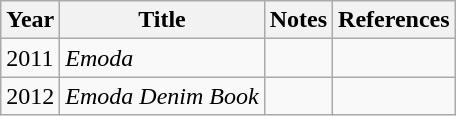<table class="wikitable">
<tr>
<th>Year</th>
<th>Title</th>
<th>Notes</th>
<th>References</th>
</tr>
<tr>
<td>2011</td>
<td><em>Emoda</em></td>
<td></td>
<td></td>
</tr>
<tr>
<td>2012</td>
<td><em>Emoda Denim Book</em></td>
<td></td>
<td></td>
</tr>
</table>
